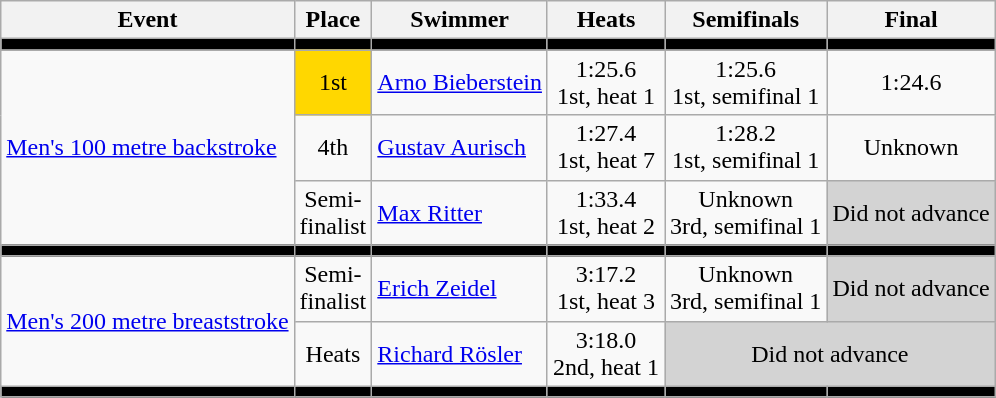<table class=wikitable>
<tr>
<th>Event</th>
<th>Place</th>
<th>Swimmer</th>
<th>Heats</th>
<th>Semifinals</th>
<th>Final</th>
</tr>
<tr bgcolor=black>
<td></td>
<td></td>
<td></td>
<td></td>
<td></td>
<td></td>
</tr>
<tr align=center>
<td rowspan=3 align=left><a href='#'>Men's 100 metre backstroke</a></td>
<td bgcolor=gold>1st</td>
<td align=left><a href='#'>Arno Bieberstein</a></td>
<td>1:25.6 <br> 1st, heat 1</td>
<td>1:25.6 <br> 1st, semifinal 1</td>
<td>1:24.6</td>
</tr>
<tr align=center>
<td>4th</td>
<td align=left><a href='#'>Gustav Aurisch</a></td>
<td>1:27.4 <br> 1st, heat 7</td>
<td>1:28.2 <br> 1st, semifinal 1</td>
<td>Unknown</td>
</tr>
<tr align=center>
<td>Semi-<br>finalist</td>
<td align=left><a href='#'>Max Ritter</a></td>
<td>1:33.4 <br> 1st, heat 2</td>
<td>Unknown <br> 3rd, semifinal 1</td>
<td bgcolor=lightgray>Did not advance</td>
</tr>
<tr bgcolor=black>
<td></td>
<td></td>
<td></td>
<td></td>
<td></td>
<td></td>
</tr>
<tr align=center>
<td rowspan=2 align=left><a href='#'>Men's 200 metre breaststroke</a></td>
<td>Semi-<br>finalist</td>
<td align=left><a href='#'>Erich Zeidel</a></td>
<td>3:17.2 <br> 1st, heat 3</td>
<td>Unknown <br> 3rd, semifinal 1</td>
<td bgcolor=lightgray>Did not advance</td>
</tr>
<tr align=center>
<td>Heats</td>
<td align=left><a href='#'>Richard Rösler</a></td>
<td>3:18.0 <br> 2nd, heat 1</td>
<td colspan=2 bgcolor=lightgray>Did not advance</td>
</tr>
<tr bgcolor=black>
<td></td>
<td></td>
<td></td>
<td></td>
<td></td>
<td></td>
</tr>
</table>
